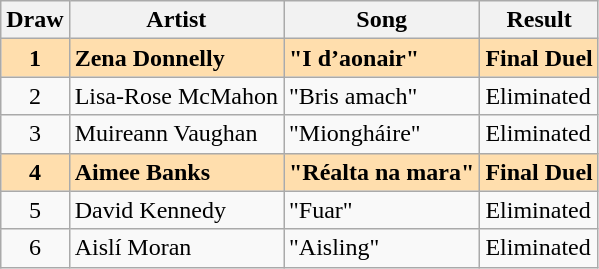<table class="sortable wikitable">
<tr>
<th>Draw</th>
<th>Artist</th>
<th>Song</th>
<th>Result</th>
</tr>
<tr style="font-weight:bold; background:#FFDEAD;">
<td align=center>1</td>
<td>Zena Donnelly</td>
<td>"I d’aonair"</td>
<td>Final Duel</td>
</tr>
<tr>
<td align=center>2</td>
<td>Lisa-Rose McMahon</td>
<td>"Bris amach"</td>
<td>Eliminated</td>
</tr>
<tr>
<td align=center>3</td>
<td>Muireann Vaughan</td>
<td>"Miongháire"</td>
<td>Eliminated</td>
</tr>
<tr style="font-weight:bold; background:#FFDEAD;">
<td align=center>4</td>
<td>Aimee Banks</td>
<td>"Réalta na mara"</td>
<td>Final Duel</td>
</tr>
<tr>
<td align=center>5</td>
<td>David Kennedy</td>
<td>"Fuar"</td>
<td>Eliminated</td>
</tr>
<tr>
<td align=center>6</td>
<td>Aislí Moran</td>
<td>"Aisling"</td>
<td>Eliminated</td>
</tr>
</table>
